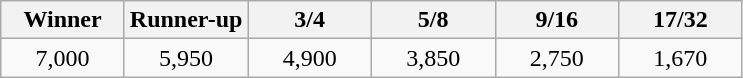<table class="wikitable">
<tr>
<th width=75>Winner</th>
<th width=75>Runner-up</th>
<th width=75>3/4</th>
<th width=75>5/8</th>
<th width=75>9/16</th>
<th width=75>17/32</th>
</tr>
<tr>
<td align=center>7,000</td>
<td align=center>5,950</td>
<td align=center>4,900</td>
<td align=center>3,850</td>
<td align=center>2,750</td>
<td align=center>1,670</td>
</tr>
</table>
